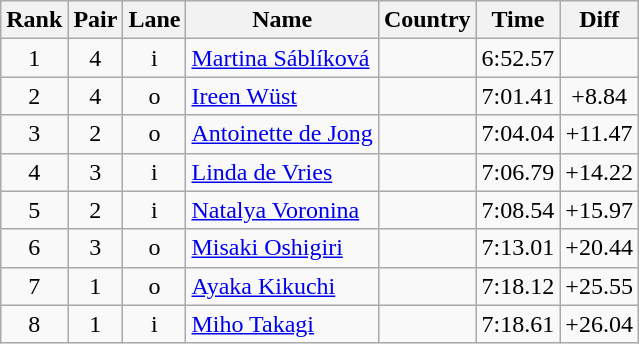<table class="wikitable sortable" style="text-align:center">
<tr>
<th>Rank</th>
<th>Pair</th>
<th>Lane</th>
<th>Name</th>
<th>Country</th>
<th>Time</th>
<th>Diff</th>
</tr>
<tr>
<td>1</td>
<td>4</td>
<td>i</td>
<td align=left><a href='#'>Martina Sáblíková</a></td>
<td align=left></td>
<td>6:52.57</td>
<td></td>
</tr>
<tr>
<td>2</td>
<td>4</td>
<td>o</td>
<td align=left><a href='#'>Ireen Wüst</a></td>
<td align=left></td>
<td>7:01.41</td>
<td>+8.84</td>
</tr>
<tr>
<td>3</td>
<td>2</td>
<td>o</td>
<td align=left><a href='#'>Antoinette de Jong</a></td>
<td align=left></td>
<td>7:04.04</td>
<td>+11.47</td>
</tr>
<tr>
<td>4</td>
<td>3</td>
<td>i</td>
<td align=left><a href='#'>Linda de Vries</a></td>
<td align=left></td>
<td>7:06.79</td>
<td>+14.22</td>
</tr>
<tr>
<td>5</td>
<td>2</td>
<td>i</td>
<td align=left><a href='#'>Natalya Voronina</a></td>
<td align=left></td>
<td>7:08.54</td>
<td>+15.97</td>
</tr>
<tr>
<td>6</td>
<td>3</td>
<td>o</td>
<td align=left><a href='#'>Misaki Oshigiri</a></td>
<td align=left></td>
<td>7:13.01</td>
<td>+20.44</td>
</tr>
<tr>
<td>7</td>
<td>1</td>
<td>o</td>
<td align=left><a href='#'>Ayaka Kikuchi</a></td>
<td align=left></td>
<td>7:18.12</td>
<td>+25.55</td>
</tr>
<tr>
<td>8</td>
<td>1</td>
<td>i</td>
<td align=left><a href='#'>Miho Takagi</a></td>
<td align=left></td>
<td>7:18.61</td>
<td>+26.04</td>
</tr>
</table>
